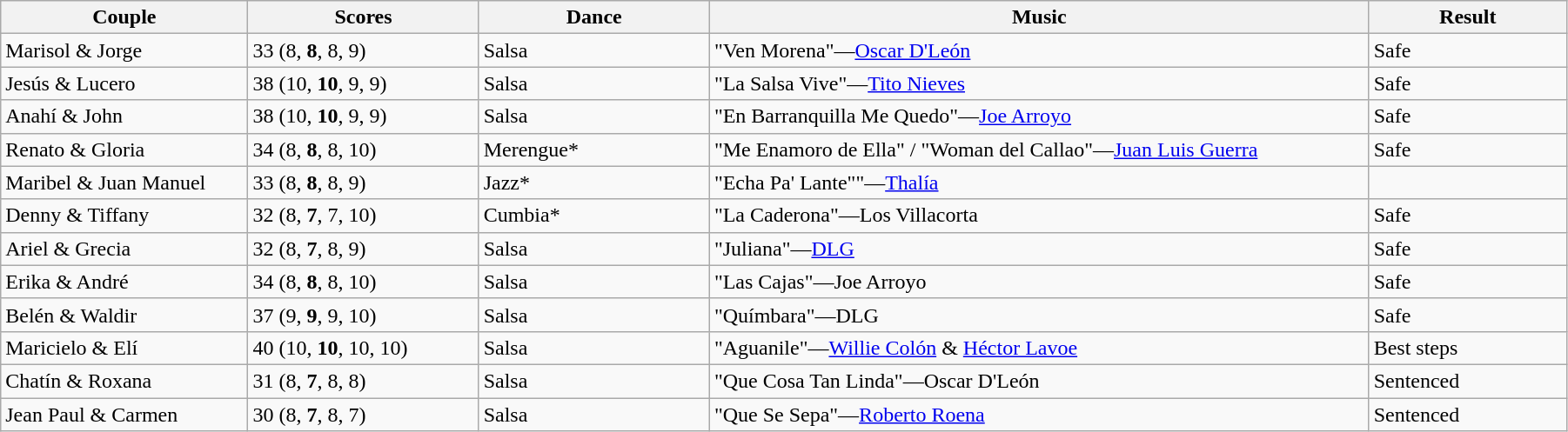<table class="wikitable sortable" style="width:95%; white-space:nowrap;">
<tr>
<th style="width:15%;">Couple</th>
<th style="width:14%;">Scores</th>
<th style="width:14%;">Dance</th>
<th style="width:40%;">Music</th>
<th style="width:12%;">Result</th>
</tr>
<tr>
<td>Marisol & Jorge</td>
<td>33 (8, <strong>8</strong>, 8, 9)</td>
<td>Salsa</td>
<td>"Ven Morena"—<a href='#'>Oscar D'León</a></td>
<td>Safe</td>
</tr>
<tr>
<td>Jesús & Lucero</td>
<td>38 (10, <strong>10</strong>, 9, 9)</td>
<td>Salsa</td>
<td>"La Salsa Vive"—<a href='#'>Tito Nieves</a></td>
<td>Safe</td>
</tr>
<tr>
<td>Anahí & John</td>
<td>38 (10, <strong>10</strong>, 9, 9)</td>
<td>Salsa</td>
<td>"En Barranquilla Me Quedo"—<a href='#'>Joe Arroyo</a></td>
<td>Safe</td>
</tr>
<tr>
<td>Renato & Gloria</td>
<td>34 (8, <strong>8</strong>, 8, 10)</td>
<td>Merengue*</td>
<td>"Me Enamoro de Ella" / "Woman del Callao"—<a href='#'>Juan Luis Guerra</a></td>
<td>Safe</td>
</tr>
<tr>
<td>Maribel & Juan Manuel</td>
<td>33 (8, <strong>8</strong>, 8, 9)</td>
<td>Jazz*</td>
<td>"Echa Pa' Lante""—<a href='#'>Thalía</a></td>
<td></td>
</tr>
<tr>
<td>Denny & Tiffany</td>
<td>32 (8, <strong>7</strong>, 7, 10)</td>
<td>Cumbia*</td>
<td>"La Caderona"—Los Villacorta</td>
<td>Safe</td>
</tr>
<tr>
<td>Ariel & Grecia</td>
<td>32 (8, <strong>7</strong>, 8, 9)</td>
<td>Salsa</td>
<td>"Juliana"—<a href='#'>DLG</a></td>
<td>Safe</td>
</tr>
<tr>
<td>Erika & André</td>
<td>34 (8, <strong>8</strong>, 8, 10)</td>
<td>Salsa</td>
<td>"Las Cajas"—Joe Arroyo</td>
<td>Safe</td>
</tr>
<tr>
<td>Belén & Waldir</td>
<td>37 (9, <strong>9</strong>, 9, 10)</td>
<td>Salsa</td>
<td>"Químbara"—DLG</td>
<td>Safe</td>
</tr>
<tr>
<td>Maricielo & Elí</td>
<td>40 (10, <strong>10</strong>, 10, 10)</td>
<td>Salsa</td>
<td>"Aguanile"—<a href='#'>Willie Colón</a> & <a href='#'>Héctor Lavoe</a></td>
<td>Best steps</td>
</tr>
<tr>
<td>Chatín & Roxana</td>
<td>31 (8, <strong>7</strong>, 8, 8)</td>
<td>Salsa</td>
<td>"Que Cosa Tan Linda"—Oscar D'León</td>
<td>Sentenced</td>
</tr>
<tr>
<td>Jean Paul & Carmen</td>
<td>30 (8, <strong>7</strong>, 8, 7)</td>
<td>Salsa</td>
<td>"Que Se Sepa"—<a href='#'>Roberto Roena</a></td>
<td>Sentenced</td>
</tr>
</table>
